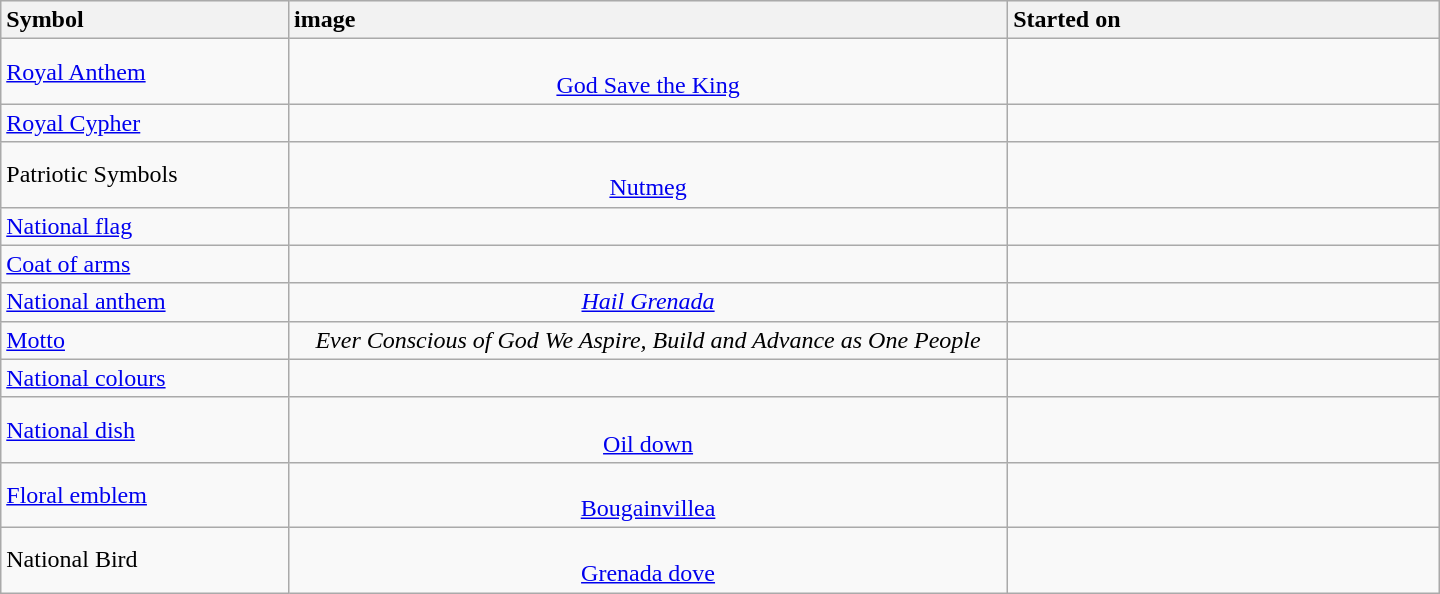<table class="wikitable" style="width:60em;">
<tr style="background:#efefef;">
<th style="width:20%; text-align:left;">Symbol</th>
<th style="width:50%; text-align:left;">image</th>
<th style="width:30%; text-align:left;">Started on</th>
</tr>
<tr>
<td><a href='#'>Royal Anthem</a></td>
<td style="text-align:center;"><br><a href='#'>God Save the King</a></td>
<td></td>
</tr>
<tr>
<td><a href='#'>Royal Cypher</a></td>
<td style="text-align:center;"></td>
<td></td>
</tr>
<tr>
<td>Patriotic Symbols</td>
<td style="text-align:center;"><br><a href='#'>Nutmeg</a></td>
<td></td>
</tr>
<tr>
<td><a href='#'>National flag</a></td>
<td style="text-align:center;"></td>
<td></td>
</tr>
<tr>
<td><a href='#'>Coat of arms</a></td>
<td style="text-align:center;"></td>
<td></td>
</tr>
<tr>
<td><a href='#'>National anthem</a></td>
<td style="text-align:center;"><em><a href='#'>Hail Grenada</a></em></td>
<td></td>
</tr>
<tr>
<td><a href='#'>Motto</a></td>
<td style="text-align:center;"><em>Ever Conscious of God We Aspire, Build and Advance as One People</em></td>
<td></td>
</tr>
<tr>
<td><a href='#'>National colours</a></td>
<td style="text-align:center;"></td>
<td></td>
</tr>
<tr>
<td><a href='#'>National dish</a></td>
<td style="text-align:center;"><br><a href='#'>Oil down</a></td>
<td></td>
</tr>
<tr>
<td><a href='#'>Floral emblem</a></td>
<td style="text-align:center;"><br><a href='#'>Bougainvillea</a></td>
<td></td>
</tr>
<tr>
<td>National Bird</td>
<td style="text-align:center;"><br><a href='#'>Grenada dove</a></td>
<td></td>
</tr>
</table>
